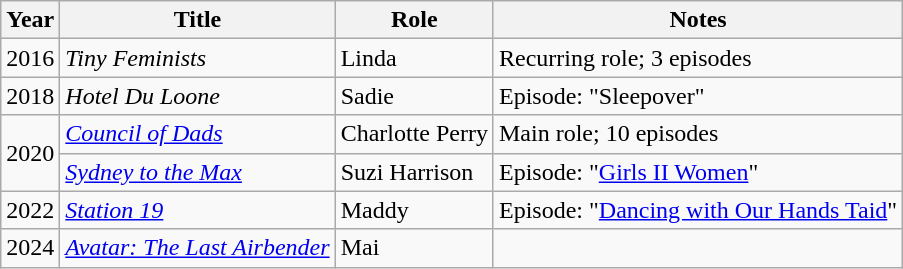<table class="wikitable sortable">
<tr>
<th>Year</th>
<th>Title</th>
<th>Role</th>
<th class="unsortable">Notes</th>
</tr>
<tr>
<td>2016</td>
<td><em>Tiny Feminists</em></td>
<td>Linda</td>
<td>Recurring role; 3 episodes</td>
</tr>
<tr>
<td>2018</td>
<td><em>Hotel Du Loone</em></td>
<td>Sadie</td>
<td>Episode: "Sleepover"</td>
</tr>
<tr>
<td rowspan="2">2020</td>
<td><em><a href='#'>Council of Dads</a></em></td>
<td>Charlotte Perry</td>
<td>Main role; 10 episodes</td>
</tr>
<tr>
<td><em><a href='#'>Sydney to the Max</a></em></td>
<td>Suzi Harrison</td>
<td>Episode: "<a href='#'>Girls II Women</a>"</td>
</tr>
<tr>
<td>2022</td>
<td><em><a href='#'>Station 19</a></em></td>
<td>Maddy</td>
<td>Episode: "<a href='#'>Dancing with Our Hands Taid</a>"</td>
</tr>
<tr>
<td>2024</td>
<td><em><a href='#'>Avatar: The Last Airbender</a></em></td>
<td>Mai</td>
<td></td>
</tr>
</table>
